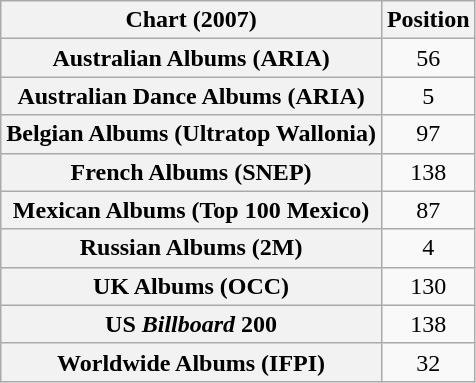<table class="wikitable sortable plainrowheaders" style="text-align:center">
<tr>
<th scope="col">Chart (2007)</th>
<th scope="col">Position</th>
</tr>
<tr>
<th scope="row">Australian Albums (ARIA)</th>
<td>56</td>
</tr>
<tr>
<th scope="row">Australian Dance Albums (ARIA)</th>
<td>5</td>
</tr>
<tr>
<th scope="row">Belgian Albums (Ultratop Wallonia)</th>
<td>97</td>
</tr>
<tr>
<th scope="row">French Albums (SNEP)</th>
<td>138</td>
</tr>
<tr>
<th scope="row">Mexican Albums (Top 100 Mexico)</th>
<td>87</td>
</tr>
<tr>
<th scope="row">Russian Albums (2M)</th>
<td>4</td>
</tr>
<tr>
<th scope="row">UK Albums (OCC)</th>
<td>130</td>
</tr>
<tr>
<th scope="row">US <em>Billboard</em> 200</th>
<td>138</td>
</tr>
<tr>
<th scope="row">Worldwide Albums (IFPI)</th>
<td>32</td>
</tr>
</table>
